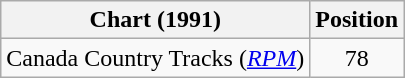<table class="wikitable sortable">
<tr>
<th scope="col">Chart (1991)</th>
<th scope="col">Position</th>
</tr>
<tr>
<td>Canada Country Tracks (<em><a href='#'>RPM</a></em>)</td>
<td align="center">78</td>
</tr>
</table>
